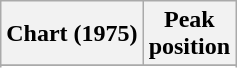<table class="wikitable sortable plainrowheaders" style="text-align:center">
<tr>
<th>Chart (1975)</th>
<th>Peak<br>position</th>
</tr>
<tr>
</tr>
<tr>
</tr>
</table>
